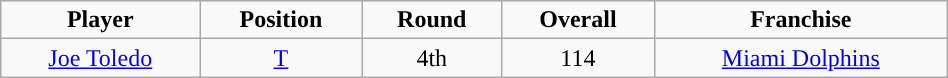<table class="wikitable" width="50%">
<tr align="center">
<td><strong>Player</strong></td>
<td><strong>Position</strong></td>
<td><strong>Round</strong></td>
<td><strong>Overall</strong></td>
<td><strong>Franchise</strong></td>
</tr>
<tr style="text-align:center;" bgcolor="">
<td><a href='#'>Joe Toledo</a></td>
<td><a href='#'>T</a></td>
<td>4th</td>
<td>114</td>
<td><a href='#'>Miami Dolphins</a></td>
</tr>
</table>
